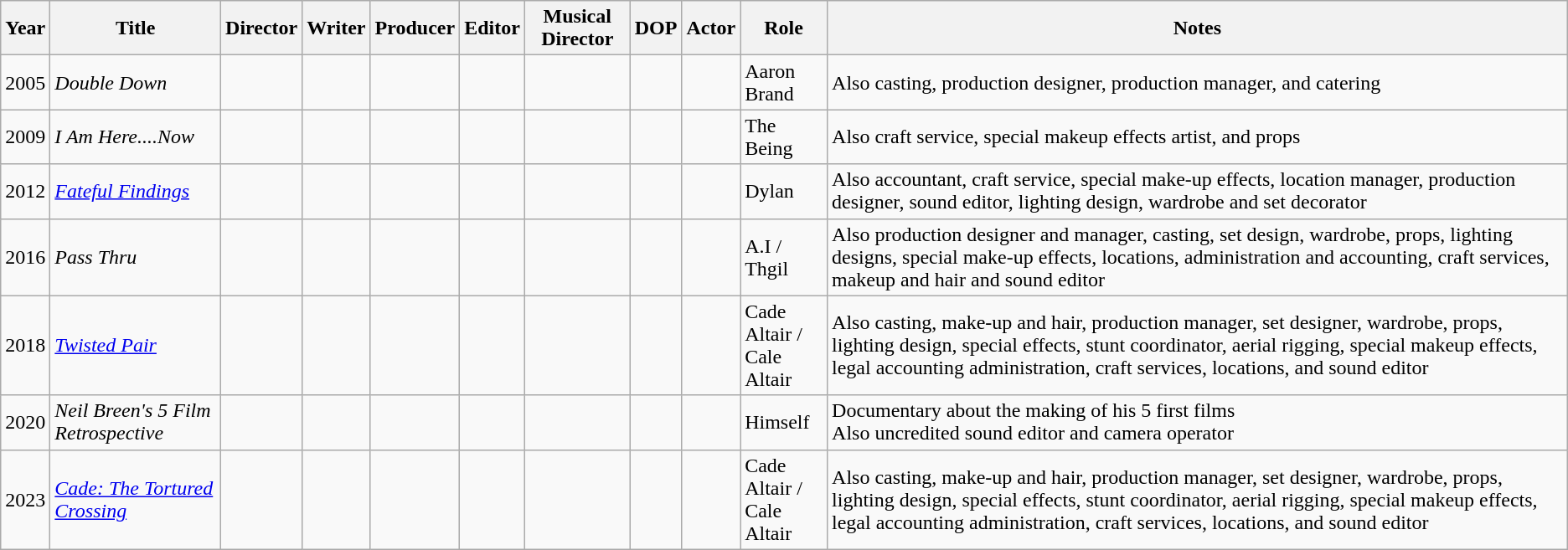<table class="wikitable sortable">
<tr>
<th>Year</th>
<th>Title</th>
<th>Director</th>
<th>Writer</th>
<th>Producer</th>
<th>Editor</th>
<th>Musical Director</th>
<th>DOP</th>
<th>Actor</th>
<th>Role</th>
<th>Notes</th>
</tr>
<tr>
<td>2005</td>
<td><em>Double Down</em></td>
<td></td>
<td></td>
<td></td>
<td></td>
<td></td>
<td></td>
<td></td>
<td>Aaron Brand</td>
<td>Also casting, production designer, production manager, and catering</td>
</tr>
<tr>
<td>2009</td>
<td><em>I Am Here....Now</em></td>
<td></td>
<td></td>
<td></td>
<td></td>
<td></td>
<td></td>
<td></td>
<td>The Being</td>
<td>Also craft service, special makeup effects artist, and props</td>
</tr>
<tr>
<td>2012</td>
<td><em><a href='#'>Fateful Findings</a></em></td>
<td></td>
<td></td>
<td></td>
<td></td>
<td></td>
<td></td>
<td></td>
<td>Dylan</td>
<td>Also accountant, craft service, special make-up effects, location manager, production designer, sound editor, lighting design, wardrobe and set decorator</td>
</tr>
<tr>
<td>2016</td>
<td><em>Pass Thru</em></td>
<td></td>
<td></td>
<td></td>
<td></td>
<td></td>
<td></td>
<td></td>
<td>A.I / <br>Thgil</td>
<td>Also production designer and manager, casting, set design, wardrobe, props, lighting designs, special make-up effects, locations, administration and accounting, craft services, makeup and hair and sound editor</td>
</tr>
<tr>
<td>2018</td>
<td><em><a href='#'>Twisted Pair</a></em></td>
<td></td>
<td></td>
<td></td>
<td></td>
<td></td>
<td></td>
<td></td>
<td>Cade Altair / <br>Cale Altair</td>
<td>Also casting, make-up and hair, production manager, set designer, wardrobe, props, lighting design, special effects, stunt coordinator, aerial rigging, special makeup effects, legal accounting administration, craft services, locations, and sound editor</td>
</tr>
<tr>
<td>2020</td>
<td><em>Neil Breen's 5 Film Retrospective</em></td>
<td></td>
<td></td>
<td></td>
<td></td>
<td></td>
<td></td>
<td></td>
<td>Himself</td>
<td>Documentary about the making of his 5 first films<br>Also uncredited sound editor and camera operator</td>
</tr>
<tr>
<td>2023</td>
<td><em><a href='#'>Cade: The Tortured Crossing</a></em></td>
<td></td>
<td></td>
<td></td>
<td></td>
<td></td>
<td></td>
<td></td>
<td>Cade Altair / <br>Cale Altair</td>
<td>Also casting, make-up and hair, production manager, set designer, wardrobe, props, lighting design, special effects, stunt coordinator, aerial rigging, special makeup effects, legal accounting administration, craft services, locations, and sound editor</td>
</tr>
</table>
